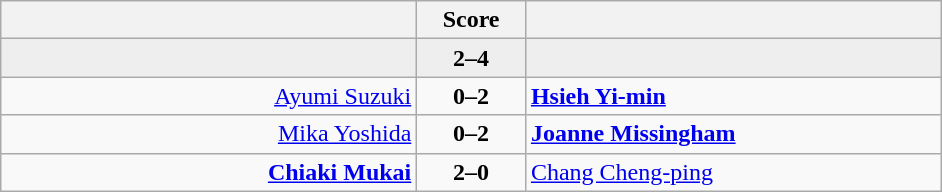<table class="wikitable" style="text-align: center;">
<tr>
<th align="right" width="270"></th>
<th width="65">Score</th>
<th align="left" width="270"></th>
</tr>
<tr bgcolor=eeeeee>
<td align=right></td>
<td align=center><strong>2–4</strong></td>
<td align=left><strong></strong></td>
</tr>
<tr>
<td align=right><a href='#'>Ayumi Suzuki</a></td>
<td align=center><strong>0–2</strong></td>
<td align=left><strong><a href='#'>Hsieh Yi-min</a></strong></td>
</tr>
<tr>
<td align=right><a href='#'>Mika Yoshida</a></td>
<td align=center><strong>0–2</strong></td>
<td align=left><strong><a href='#'>Joanne Missingham</a></strong></td>
</tr>
<tr>
<td align=right><strong><a href='#'>Chiaki Mukai</a></strong></td>
<td align=center><strong>2–0</strong></td>
<td align=left><a href='#'>Chang Cheng-ping</a></td>
</tr>
</table>
